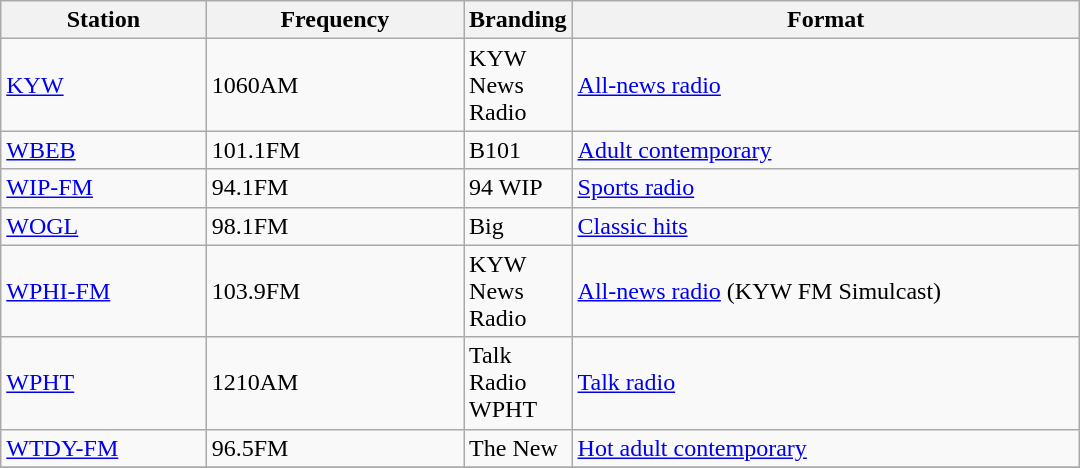<table class="wikitable sortable" style="width:45em;">
<tr>
<th style="width:20%">Station</th>
<th style="width:25%">Frequency</th>
<th style="width:5%">Branding</th>
<th style="width:50%">Format</th>
</tr>
<tr>
<td><a href='#'>KYW</a></td>
<td>1060AM</td>
<td>KYW News Radio</td>
<td><a href='#'>All-news radio</a></td>
</tr>
<tr>
<td><a href='#'>WBEB</a></td>
<td>101.1FM</td>
<td>B101</td>
<td><a href='#'>Adult contemporary</a></td>
</tr>
<tr>
<td><a href='#'>WIP-FM</a></td>
<td>94.1FM</td>
<td>94 WIP</td>
<td><a href='#'>Sports radio</a></td>
</tr>
<tr>
<td><a href='#'>WOGL</a></td>
<td>98.1FM</td>
<td>Big</td>
<td><a href='#'>Classic hits</a></td>
</tr>
<tr>
<td><a href='#'>WPHI-FM</a></td>
<td>103.9FM</td>
<td>KYW News Radio</td>
<td><a href='#'>All-news radio</a> (KYW FM Simulcast)</td>
</tr>
<tr>
<td><a href='#'>WPHT</a></td>
<td>1210AM</td>
<td>Talk Radio WPHT</td>
<td><a href='#'>Talk radio</a></td>
</tr>
<tr>
<td><a href='#'>WTDY-FM</a></td>
<td>96.5FM</td>
<td>The New</td>
<td><a href='#'>Hot adult contemporary</a></td>
</tr>
<tr>
</tr>
</table>
